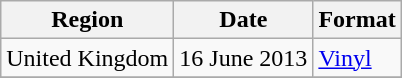<table class=wikitable>
<tr>
<th scope="col">Region</th>
<th scope="col">Date</th>
<th scope="col">Format</th>
</tr>
<tr>
<td>United Kingdom</td>
<td>16 June 2013</td>
<td><a href='#'>Vinyl</a></td>
</tr>
<tr>
</tr>
</table>
